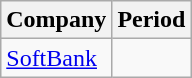<table class="wikitable">
<tr>
<th>Company</th>
<th>Period</th>
</tr>
<tr>
<td><a href='#'>SoftBank</a></td>
<td></td>
</tr>
</table>
